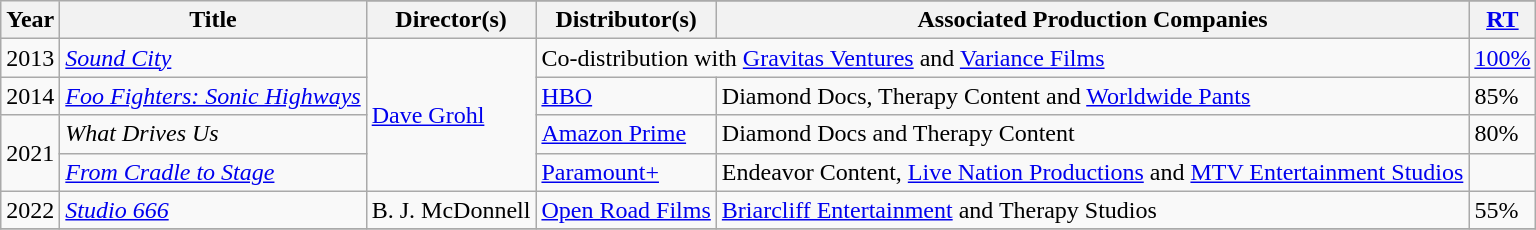<table class="wikitable">
<tr>
<th rowspan="2">Year</th>
<th rowspan="2">Title</th>
</tr>
<tr>
<th>Director(s)</th>
<th>Distributor(s)</th>
<th>Associated Production Companies</th>
<th><a href='#'>RT</a></th>
</tr>
<tr>
<td>2013</td>
<td><em><a href='#'>Sound City</a></em></td>
<td rowspan="4"><a href='#'>Dave Grohl</a></td>
<td colspan="2">Co-distribution with <a href='#'>Gravitas Ventures</a> and <a href='#'>Variance Films</a></td>
<td><a href='#'>100%</a></td>
</tr>
<tr>
<td>2014</td>
<td><em><a href='#'>Foo Fighters: Sonic Highways</a></em></td>
<td><a href='#'>HBO</a></td>
<td>Diamond Docs, Therapy Content and <a href='#'>Worldwide Pants</a></td>
<td>85%</td>
</tr>
<tr>
<td rowspan="2">2021</td>
<td><em>What Drives Us</em></td>
<td><a href='#'>Amazon Prime</a></td>
<td>Diamond Docs and Therapy Content</td>
<td>80%</td>
</tr>
<tr>
<td><em><a href='#'>From Cradle to Stage</a></em></td>
<td><a href='#'>Paramount+</a></td>
<td>Endeavor Content, <a href='#'>Live Nation Productions</a> and <a href='#'>MTV Entertainment Studios</a></td>
<td></td>
</tr>
<tr>
<td>2022</td>
<td><em><a href='#'>Studio 666</a></em></td>
<td>B. J. McDonnell</td>
<td><a href='#'>Open Road Films</a></td>
<td><a href='#'>Briarcliff Entertainment</a> and Therapy Studios</td>
<td>55%</td>
</tr>
<tr>
</tr>
</table>
